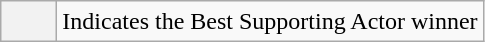<table class="wikitable">
<tr>
<th scope="row" style="height:20px; width:30px"></th>
<td>Indicates the Best Supporting Actor winner</td>
</tr>
</table>
